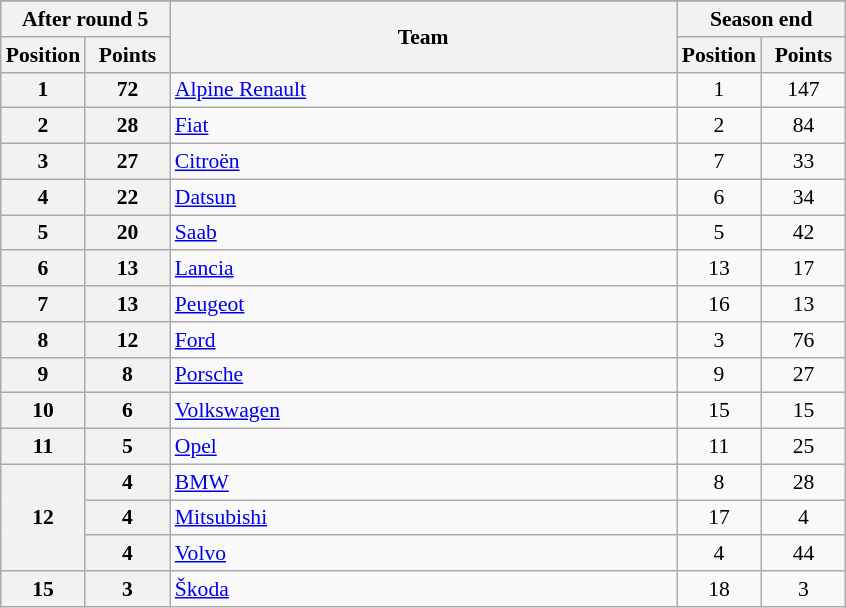<table class="wikitable" style="font-size:90%;">
<tr>
</tr>
<tr style="background:#efefef;">
<th width=20% colspan=2>After round 5</th>
<th width=60% rowspan=2>Team</th>
<th width=20% colspan=2>Season end</th>
</tr>
<tr style="background:#efefef;">
<th width=10%>Position</th>
<th width=10%>Points</th>
<th width=10%>Position</th>
<th width=10%>Points</th>
</tr>
<tr align=center>
<th>1</th>
<th>72</th>
<td align=left> <a href='#'>Alpine Renault</a></td>
<td>1</td>
<td>147</td>
</tr>
<tr align=center>
<th>2</th>
<th>28</th>
<td align=left> <a href='#'>Fiat</a></td>
<td>2</td>
<td>84</td>
</tr>
<tr align=center>
<th>3</th>
<th>27</th>
<td align=left> <a href='#'>Citroën</a></td>
<td>7</td>
<td>33</td>
</tr>
<tr align=center>
<th>4</th>
<th>22</th>
<td align=left> <a href='#'>Datsun</a></td>
<td>6</td>
<td>34</td>
</tr>
<tr align=center>
<th>5</th>
<th>20</th>
<td align=left> <a href='#'>Saab</a></td>
<td>5</td>
<td>42</td>
</tr>
<tr align=center>
<th>6</th>
<th>13</th>
<td align=left> <a href='#'>Lancia</a></td>
<td>13</td>
<td>17</td>
</tr>
<tr align=center>
<th>7</th>
<th>13</th>
<td align=left> <a href='#'>Peugeot</a></td>
<td>16</td>
<td>13</td>
</tr>
<tr align=center>
<th>8</th>
<th>12</th>
<td align=left> <a href='#'>Ford</a></td>
<td>3</td>
<td>76</td>
</tr>
<tr align=center>
<th>9</th>
<th>8</th>
<td align=left> <a href='#'>Porsche</a></td>
<td>9</td>
<td>27</td>
</tr>
<tr align=center>
<th>10</th>
<th>6</th>
<td align=left> <a href='#'>Volkswagen</a></td>
<td>15</td>
<td>15</td>
</tr>
<tr align=center>
<th>11</th>
<th>5</th>
<td align=left> <a href='#'>Opel</a></td>
<td>11</td>
<td>25</td>
</tr>
<tr align=center>
<th rowspan=3>12</th>
<th>4</th>
<td align=left> <a href='#'>BMW</a></td>
<td>8</td>
<td>28</td>
</tr>
<tr align=center>
<th>4</th>
<td align=left> <a href='#'>Mitsubishi</a></td>
<td>17</td>
<td>4</td>
</tr>
<tr align=center>
<th>4</th>
<td align=left> <a href='#'>Volvo</a></td>
<td>4</td>
<td>44</td>
</tr>
<tr align=center>
<th>15</th>
<th>3</th>
<td align=left> <a href='#'>Škoda</a></td>
<td>18</td>
<td>3</td>
</tr>
</table>
